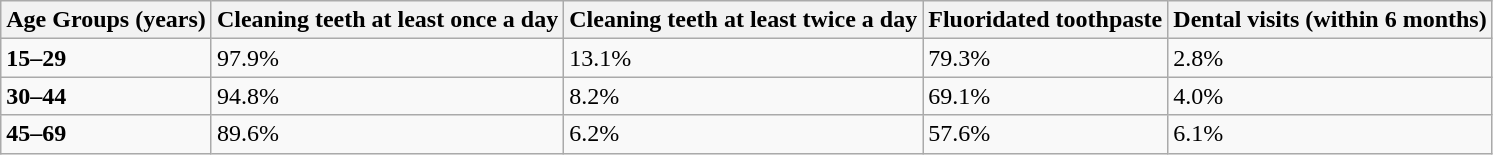<table class="wikitable">
<tr>
<th>Age Groups (years)</th>
<th>Cleaning teeth at least once a day</th>
<th>Cleaning teeth at least twice a day</th>
<th>Fluoridated toothpaste</th>
<th>Dental visits (within 6 months)</th>
</tr>
<tr>
<td><strong>15–29</strong></td>
<td>97.9%</td>
<td>13.1%</td>
<td>79.3%</td>
<td>2.8%</td>
</tr>
<tr>
<td><strong>30–44</strong></td>
<td>94.8%</td>
<td>8.2%</td>
<td>69.1%</td>
<td>4.0%</td>
</tr>
<tr>
<td><strong>45–69</strong></td>
<td>89.6%</td>
<td>6.2%</td>
<td>57.6%</td>
<td>6.1%</td>
</tr>
</table>
